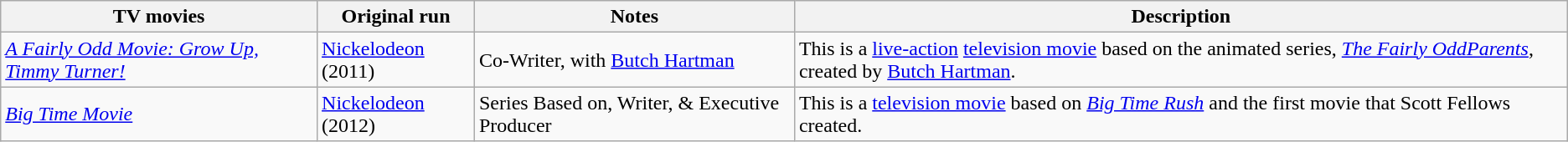<table class="wikitable" border="1">
<tr>
<th>TV movies</th>
<th>Original run</th>
<th>Notes</th>
<th>Description</th>
</tr>
<tr>
<td><em><a href='#'>A Fairly Odd Movie: Grow Up, Timmy Turner!</a></em></td>
<td><a href='#'>Nickelodeon</a> (2011)</td>
<td>Co-Writer, with <a href='#'>Butch Hartman</a></td>
<td>This is a <a href='#'>live-action</a> <a href='#'>television movie</a> based on the animated series, <em><a href='#'>The Fairly OddParents</a></em>, created by <a href='#'>Butch Hartman</a>.</td>
</tr>
<tr>
<td><em><a href='#'>Big Time Movie</a></em></td>
<td><a href='#'>Nickelodeon</a> (2012)</td>
<td>Series Based on, Writer, & Executive Producer</td>
<td>This is a <a href='#'>television movie</a> based on <em><a href='#'>Big Time Rush</a></em> and the first movie that Scott Fellows created.</td>
</tr>
</table>
